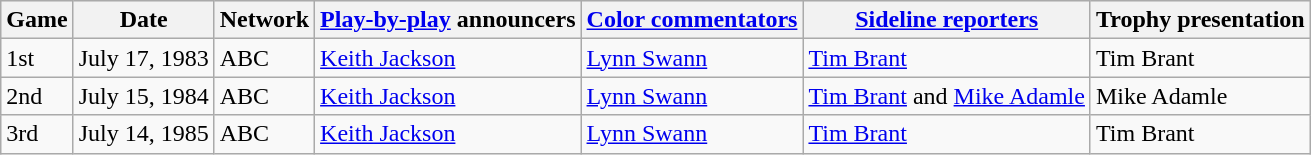<table class="wikitable">
<tr style="background:#efefef;">
<th>Game</th>
<th>Date</th>
<th>Network</th>
<th><a href='#'>Play-by-play</a> announcers</th>
<th><a href='#'>Color commentators</a></th>
<th><a href='#'>Sideline reporters</a></th>
<th>Trophy presentation</th>
</tr>
<tr>
<td>1st</td>
<td>July 17, 1983</td>
<td>ABC</td>
<td><a href='#'>Keith Jackson</a></td>
<td><a href='#'>Lynn Swann</a></td>
<td><a href='#'>Tim Brant</a></td>
<td>Tim Brant</td>
</tr>
<tr>
<td>2nd</td>
<td>July 15, 1984</td>
<td>ABC</td>
<td><a href='#'>Keith Jackson</a></td>
<td><a href='#'>Lynn Swann</a></td>
<td><a href='#'>Tim Brant</a> and <a href='#'>Mike Adamle</a></td>
<td>Mike Adamle</td>
</tr>
<tr>
<td>3rd</td>
<td>July 14, 1985</td>
<td>ABC</td>
<td><a href='#'>Keith Jackson</a></td>
<td><a href='#'>Lynn Swann</a></td>
<td><a href='#'>Tim Brant</a></td>
<td>Tim Brant</td>
</tr>
</table>
